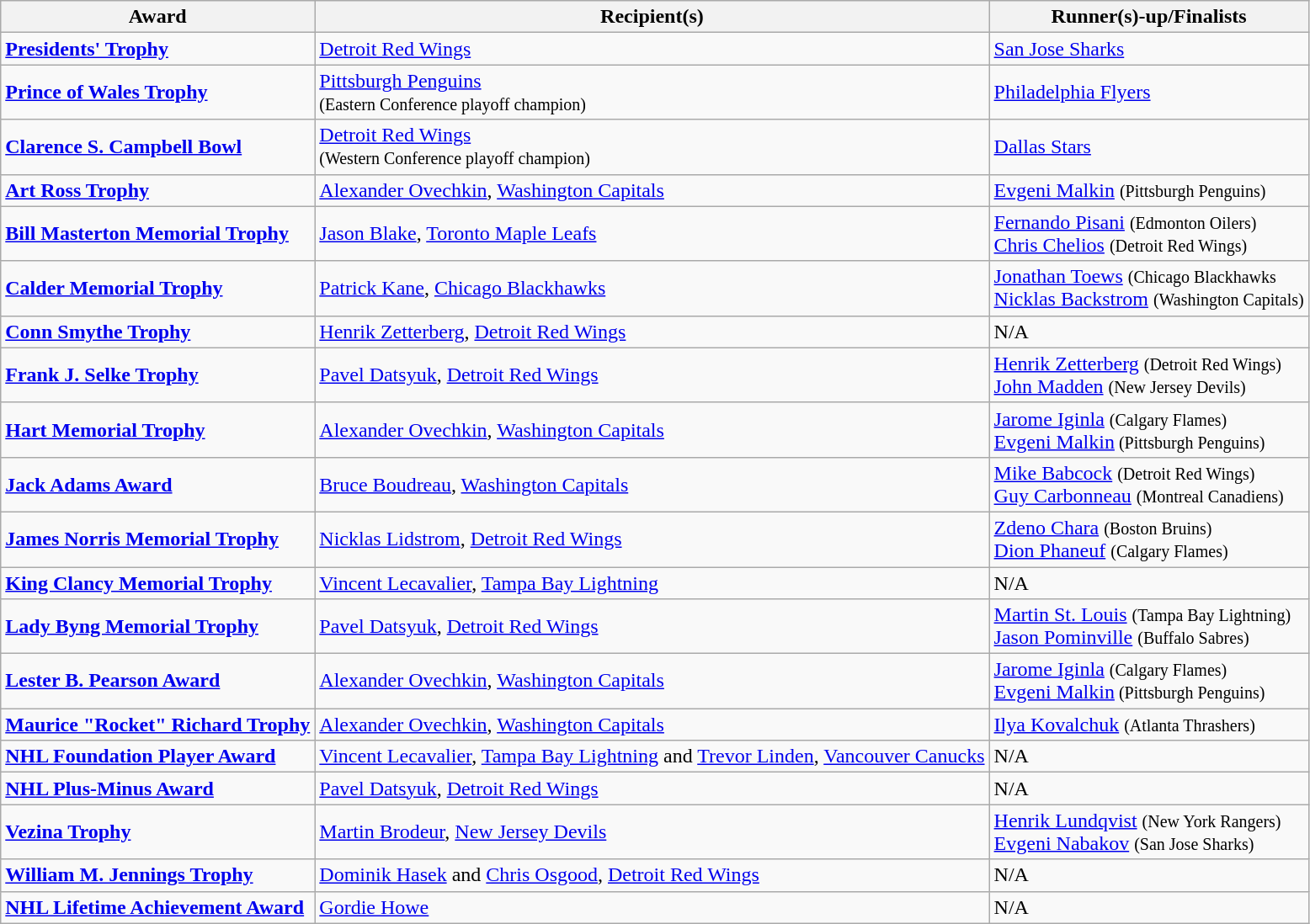<table class="wikitable">
<tr>
<th>Award</th>
<th>Recipient(s)</th>
<th>Runner(s)-up/Finalists</th>
</tr>
<tr>
<td><strong><a href='#'>Presidents' Trophy</a></strong></td>
<td><a href='#'>Detroit Red Wings</a></td>
<td><a href='#'>San Jose Sharks</a></td>
</tr>
<tr>
<td><strong><a href='#'>Prince of Wales Trophy</a></strong></td>
<td><a href='#'>Pittsburgh Penguins</a> <br><small>(Eastern Conference playoff champion)</small></td>
<td><a href='#'>Philadelphia Flyers</a></td>
</tr>
<tr>
<td><strong><a href='#'>Clarence S. Campbell Bowl</a></strong></td>
<td><a href='#'>Detroit Red Wings</a> <br><small>(Western Conference playoff champion)</small></td>
<td><a href='#'>Dallas Stars</a></td>
</tr>
<tr>
<td><strong><a href='#'>Art Ross Trophy</a></strong></td>
<td><a href='#'>Alexander Ovechkin</a>, <a href='#'>Washington Capitals</a></td>
<td><a href='#'>Evgeni Malkin</a> <small>(Pittsburgh Penguins)</small></td>
</tr>
<tr>
<td><strong><a href='#'>Bill Masterton Memorial Trophy</a></strong></td>
<td><a href='#'>Jason Blake</a>, <a href='#'>Toronto Maple Leafs</a></td>
<td><a href='#'>Fernando Pisani</a> <small>(Edmonton Oilers)</small><br><a href='#'>Chris Chelios</a> <small>(Detroit Red Wings)</small></td>
</tr>
<tr>
<td><strong><a href='#'>Calder Memorial Trophy</a></strong></td>
<td><a href='#'>Patrick Kane</a>, <a href='#'>Chicago Blackhawks</a></td>
<td><a href='#'>Jonathan Toews</a> <small>(Chicago Blackhawks</small><br><a href='#'>Nicklas Backstrom</a> <small>(Washington Capitals)</small></td>
</tr>
<tr>
<td><strong><a href='#'>Conn Smythe Trophy</a></strong></td>
<td><a href='#'>Henrik Zetterberg</a>, <a href='#'>Detroit Red Wings</a></td>
<td>N/A</td>
</tr>
<tr>
<td><strong><a href='#'>Frank J. Selke Trophy</a></strong></td>
<td><a href='#'>Pavel Datsyuk</a>, <a href='#'>Detroit Red Wings</a></td>
<td><a href='#'>Henrik Zetterberg</a> <small>(Detroit Red Wings)</small><br><a href='#'>John Madden</a> <small>(New Jersey Devils)</small></td>
</tr>
<tr>
<td><strong><a href='#'>Hart Memorial Trophy</a></strong></td>
<td><a href='#'>Alexander Ovechkin</a>, <a href='#'>Washington Capitals</a></td>
<td><a href='#'>Jarome Iginla</a> <small>(Calgary Flames)</small><br><a href='#'>Evgeni Malkin</a><small> (Pittsburgh Penguins)</small></td>
</tr>
<tr>
<td><strong><a href='#'>Jack Adams Award</a></strong></td>
<td><a href='#'>Bruce Boudreau</a>, <a href='#'>Washington Capitals</a></td>
<td><a href='#'>Mike Babcock</a> <small>(Detroit Red Wings)</small><br><a href='#'>Guy Carbonneau</a> <small>(Montreal Canadiens)</small></td>
</tr>
<tr>
<td><strong><a href='#'>James Norris Memorial Trophy</a></strong></td>
<td><a href='#'>Nicklas Lidstrom</a>, <a href='#'>Detroit Red Wings</a></td>
<td><a href='#'>Zdeno Chara</a> <small>(Boston Bruins)</small><br><a href='#'>Dion Phaneuf</a> <small>(Calgary Flames)</small></td>
</tr>
<tr>
<td><strong><a href='#'>King Clancy Memorial Trophy</a></strong></td>
<td><a href='#'>Vincent Lecavalier</a>, <a href='#'>Tampa Bay Lightning</a></td>
<td>N/A</td>
</tr>
<tr>
<td><strong><a href='#'>Lady Byng Memorial Trophy</a></strong></td>
<td><a href='#'>Pavel Datsyuk</a>, <a href='#'>Detroit Red Wings</a></td>
<td><a href='#'>Martin St. Louis</a> <small>(Tampa Bay Lightning)</small><br><a href='#'>Jason Pominville</a> <small>(Buffalo Sabres)</small></td>
</tr>
<tr>
<td><strong><a href='#'>Lester B. Pearson Award</a></strong></td>
<td><a href='#'>Alexander Ovechkin</a>, <a href='#'>Washington Capitals</a></td>
<td><a href='#'>Jarome Iginla</a> <small>(Calgary Flames)</small><br><a href='#'>Evgeni Malkin</a><small> (Pittsburgh Penguins)</small></td>
</tr>
<tr>
<td><strong><a href='#'>Maurice "Rocket" Richard Trophy</a></strong></td>
<td><a href='#'>Alexander Ovechkin</a>, <a href='#'>Washington Capitals</a></td>
<td><a href='#'>Ilya Kovalchuk</a> <small>(Atlanta Thrashers)</small></td>
</tr>
<tr>
<td><strong><a href='#'>NHL Foundation Player Award</a></strong></td>
<td><a href='#'>Vincent Lecavalier</a>, <a href='#'>Tampa Bay Lightning</a> and <a href='#'>Trevor Linden</a>, <a href='#'>Vancouver Canucks</a></td>
<td>N/A</td>
</tr>
<tr>
<td><strong><a href='#'>NHL Plus-Minus Award</a></strong></td>
<td><a href='#'>Pavel Datsyuk</a>, <a href='#'>Detroit Red Wings</a></td>
<td>N/A</td>
</tr>
<tr>
<td><strong><a href='#'>Vezina Trophy</a></strong></td>
<td><a href='#'>Martin Brodeur</a>, <a href='#'>New Jersey Devils</a></td>
<td><a href='#'>Henrik Lundqvist</a> <small>(New York Rangers)</small><br><a href='#'>Evgeni Nabakov</a> <small>(San Jose Sharks)</small></td>
</tr>
<tr>
<td><strong><a href='#'>William M. Jennings Trophy</a></strong></td>
<td><a href='#'>Dominik Hasek</a> and <a href='#'>Chris Osgood</a>, <a href='#'>Detroit Red Wings</a></td>
<td>N/A</td>
</tr>
<tr>
<td><strong><a href='#'>NHL Lifetime Achievement Award</a></strong></td>
<td><a href='#'>Gordie Howe</a></td>
<td>N/A</td>
</tr>
</table>
